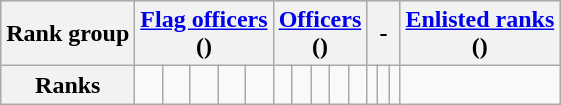<table class="wikitable">
<tr align="center" style="background:#cfcfcf;">
<th>Rank group</th>
<th colspan=5><a href='#'>Flag officers</a><br>()</th>
<th colspan=5><a href='#'>Officers</a><br>()</th>
<th colspan=3>-</th>
<th colspan=1><a href='#'>Enlisted ranks</a><br>()</th>
</tr>
<tr align="center">
<th>Ranks</th>
<td><br></td>
<td><br></td>
<td><br></td>
<td><br></td>
<td><br></td>
<td><br></td>
<td><br></td>
<td><br></td>
<td><br></td>
<td><br></td>
<td><br></td>
<td><br></td>
<td><br></td>
<td><br></td>
</tr>
</table>
